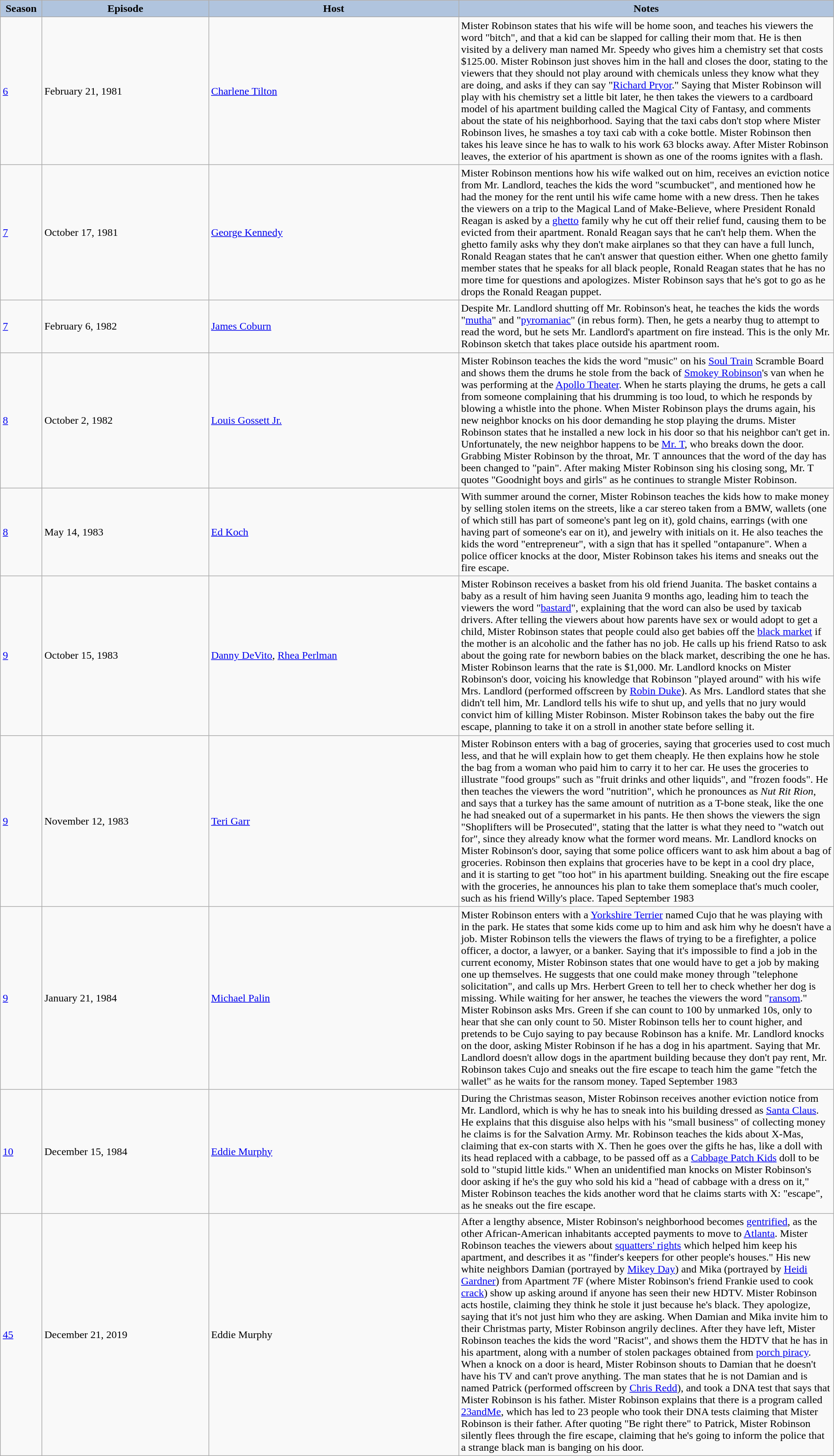<table class="wikitable" style="width:100%;">
<tr>
<th style="background:#B0C4DE;" width="5%">Season</th>
<th style="background:#B0C4DE;" width="20%">Episode</th>
<th style="background:#B0C4DE;" width="30%">Host</th>
<th style="background:#B0C4DE;" width="45%">Notes</th>
</tr>
<tr>
<td><a href='#'>6</a></td>
<td>February 21, 1981</td>
<td><a href='#'>Charlene Tilton</a></td>
<td>Mister Robinson states that his wife will be home soon, and teaches his viewers the word "bitch", and that a kid can be slapped for calling their mom that. He is then visited by a delivery man named Mr. Speedy who gives him a chemistry set that costs $125.00. Mister Robinson just shoves him in the hall and closes the door, stating to the viewers that they should not play around with chemicals unless they know what they are doing, and asks if they can say "<a href='#'>Richard Pryor</a>." Saying that Mister Robinson will play with his chemistry set a little bit later, he then takes the viewers to a cardboard model of his apartment building called the Magical City of Fantasy, and comments about the state of his neighborhood. Saying that the taxi cabs don't stop where Mister Robinson lives, he smashes a toy taxi cab with a coke bottle. Mister Robinson then takes his leave since he has to walk to his work 63 blocks away. After Mister Robinson leaves, the exterior of his apartment is shown as one of the rooms ignites with a flash.</td>
</tr>
<tr>
<td><a href='#'>7</a></td>
<td>October 17, 1981</td>
<td><a href='#'>George Kennedy</a></td>
<td>Mister Robinson mentions how his wife walked out on him, receives an eviction notice from Mr. Landlord, teaches the kids the word "scumbucket", and mentioned how he had the money for the rent until his wife came home with a new dress. Then he takes the viewers on a trip to the Magical Land of Make-Believe, where President Ronald Reagan is asked by a <a href='#'>ghetto</a> family why he cut off their relief fund, causing them to be evicted from their apartment. Ronald Reagan says that he can't help them. When the ghetto family asks why they don't make airplanes so that they can have a full lunch, Ronald Reagan states that he can't answer that question either. When one ghetto family member states that he speaks for all black people, Ronald Reagan states that he has no more time for questions and apologizes. Mister Robinson says that he's got to go as he drops the Ronald Reagan puppet.</td>
</tr>
<tr>
<td><a href='#'>7</a></td>
<td>February 6, 1982</td>
<td><a href='#'>James Coburn</a></td>
<td>Despite Mr. Landlord shutting off Mr. Robinson's heat, he teaches the kids the words "<a href='#'>mutha</a>" and "<a href='#'>pyromaniac</a>" (in rebus form). Then, he gets a nearby thug to attempt to read the word, but he sets Mr. Landlord's apartment on fire instead. This is the only Mr. Robinson sketch that takes place outside his apartment room.</td>
</tr>
<tr>
<td><a href='#'>8</a></td>
<td>October 2, 1982</td>
<td><a href='#'>Louis Gossett Jr.</a></td>
<td>Mister Robinson teaches the kids the word "music" on his <a href='#'>Soul Train</a> Scramble Board and shows them the drums he stole from the back of <a href='#'>Smokey Robinson</a>'s van when he was performing at the <a href='#'>Apollo Theater</a>. When he starts playing the drums, he gets a call from someone complaining that his drumming is too loud, to which he responds by blowing a whistle into the phone. When Mister Robinson plays the drums again, his new neighbor knocks on his door demanding he stop playing the drums. Mister Robinson states that he installed a new lock in his door so that his neighbor can't get in. Unfortunately, the new neighbor happens to be <a href='#'>Mr. T</a>, who breaks down the door. Grabbing Mister Robinson by the throat, Mr. T announces that the word of the day has been changed to "pain". After making Mister Robinson sing his closing song, Mr. T quotes "Goodnight boys and girls" as he continues to strangle Mister Robinson.</td>
</tr>
<tr>
<td><a href='#'>8</a></td>
<td>May 14, 1983</td>
<td><a href='#'>Ed Koch</a></td>
<td>With summer around the corner, Mister Robinson teaches the kids how to make money by selling stolen items on the streets, like a car stereo taken from a BMW, wallets (one of which still has part of someone's pant leg on it), gold chains, earrings (with one having part of someone's ear on it), and jewelry with initials on it. He also teaches the kids the word "entrepreneur", with a sign that has it spelled "ontapanure". When a police officer knocks at the door, Mister Robinson takes his items and sneaks out the fire escape.</td>
</tr>
<tr>
<td><a href='#'>9</a></td>
<td>October 15, 1983</td>
<td><a href='#'>Danny DeVito</a>, <a href='#'>Rhea Perlman</a></td>
<td>Mister Robinson receives a basket from his old friend Juanita. The basket contains a baby as a result of him having seen Juanita 9 months ago, leading him to teach the viewers the word "<a href='#'>bastard</a>", explaining that the word can also be used by taxicab drivers. After telling the viewers about how parents have sex or would adopt to get a child, Mister Robinson states that people could also get babies off the <a href='#'>black market</a> if the mother is an alcoholic and the father has no job. He calls up his friend Ratso to ask about the going rate for newborn babies on the black market, describing the one he has. Mister Robinson learns that the rate is $1,000. Mr. Landlord knocks on Mister Robinson's door, voicing his knowledge that Robinson "played around" with his wife Mrs. Landlord (performed offscreen by <a href='#'>Robin Duke</a>). As Mrs. Landlord states that she didn't tell him, Mr. Landlord tells his wife to shut up, and yells that no jury would convict him of killing Mister Robinson. Mister Robinson takes the baby out the fire escape, planning to take it on a stroll in another state before selling it.</td>
</tr>
<tr>
<td><a href='#'>9</a></td>
<td>November 12, 1983</td>
<td><a href='#'>Teri Garr</a></td>
<td>Mister Robinson enters with a bag of groceries, saying that groceries used to cost much less, and that he will explain how to get them cheaply. He then explains how he stole the bag from a woman who paid him to carry it to her car. He uses the groceries to illustrate "food groups" such as "fruit drinks and other liquids", and "frozen foods". He then teaches the viewers the word "nutrition", which he pronounces as <em>Nut Rit Rion</em>, and says that a turkey has the same amount of nutrition as a T-bone steak, like the one he had sneaked out of a supermarket in his pants. He then shows the viewers the sign "Shoplifters will be Prosecuted", stating that the latter is what they need to "watch out for", since they already know what the former word means. Mr. Landlord knocks on Mister Robinson's door, saying that some police officers want to ask him about a bag of groceries. Robinson then explains that groceries have to be kept in a cool dry place, and it is starting to get "too hot" in his apartment building. Sneaking out the fire escape with the groceries, he announces his plan to take them someplace that's much cooler, such as his friend Willy's place. Taped September 1983</td>
</tr>
<tr>
<td><a href='#'>9</a></td>
<td>January 21, 1984</td>
<td><a href='#'>Michael Palin</a></td>
<td>Mister Robinson enters with a <a href='#'>Yorkshire Terrier</a> named Cujo that he was playing with in the park. He states that some kids come up to him and ask him why he doesn't have a job. Mister Robinson tells the viewers the flaws of trying to be a firefighter, a police officer, a doctor, a lawyer, or a banker. Saying that it's impossible to find a job in the current economy, Mister Robinson states that one would have to get a job by making one up themselves. He suggests that one could make money through "telephone solicitation", and calls up Mrs. Herbert Green to tell her to check whether her dog is missing. While waiting for her answer, he teaches the viewers the word "<a href='#'>ransom</a>." Mister Robinson asks Mrs. Green if she can count to 100 by unmarked 10s, only to hear that she can only count to 50. Mister Robinson tells her to count higher, and pretends to be Cujo saying to pay because Robinson has a knife. Mr. Landlord knocks on the door, asking Mister Robinson if he has a dog in his apartment. Saying that Mr. Landlord doesn't allow dogs in the apartment building because they don't pay rent, Mr. Robinson takes Cujo and sneaks out the fire escape to teach him the game "fetch the wallet" as he waits for the ransom money. Taped September 1983</td>
</tr>
<tr>
<td><a href='#'>10</a></td>
<td>December 15, 1984</td>
<td><a href='#'>Eddie Murphy</a></td>
<td>During the Christmas season, Mister Robinson receives another eviction notice from Mr. Landlord, which is why he has to sneak into his building dressed as <a href='#'>Santa Claus</a>. He explains that this disguise also helps with his "small business" of collecting money he claims is for the Salvation Army. Mr. Robinson teaches the kids about X-Mas, claiming that ex-con starts with X. Then he goes over the gifts he has, like a doll with its head replaced with a cabbage, to be passed off as a <a href='#'>Cabbage Patch Kids</a> doll to be sold to "stupid little kids." When an unidentified man knocks on Mister Robinson's door asking if he's the guy who sold his kid a "head of cabbage with a dress on it," Mister Robinson teaches the kids another word that he claims starts with X: "escape", as he sneaks out the fire escape.</td>
</tr>
<tr>
<td><a href='#'>45</a></td>
<td>December 21, 2019</td>
<td>Eddie Murphy</td>
<td>After a lengthy absence, Mister Robinson's neighborhood becomes <a href='#'>gentrified</a>, as the other African-American inhabitants accepted payments to move to <a href='#'>Atlanta</a>. Mister Robinson teaches the viewers about <a href='#'>squatters' rights</a> which helped him keep his apartment, and describes it as "finder's keepers for other people's houses." His new white neighbors Damian (portrayed by <a href='#'>Mikey Day</a>) and Mika (portrayed by <a href='#'>Heidi Gardner</a>) from Apartment 7F (where Mister Robinson's friend Frankie used to cook <a href='#'>crack</a>) show up asking around if anyone has seen their new HDTV. Mister Robinson acts hostile, claiming they think he stole it just because he's black. They apologize, saying that it's not just him who they are asking. When Damian and Mika invite him to their Christmas party, Mister Robinson angrily declines. After they have left, Mister Robinson teaches the kids the word "Racist", and shows them the HDTV that he has in his apartment, along with a number of stolen packages obtained from <a href='#'>porch piracy</a>. When a knock on a door is heard, Mister Robinson shouts to Damian that he doesn't have his TV and can't prove anything. The man states that he is not Damian and is named Patrick (performed offscreen by <a href='#'>Chris Redd</a>), and took a DNA test that says that Mister Robinson is his father. Mister Robinson explains that there is a program called <a href='#'>23andMe</a>, which has led to 23 people who took their DNA tests claiming that Mister Robinson is their father. After quoting "Be right there" to Patrick, Mister Robinson silently flees through the fire escape, claiming that he's going to inform the police that a strange black man is banging on his door.</td>
</tr>
</table>
